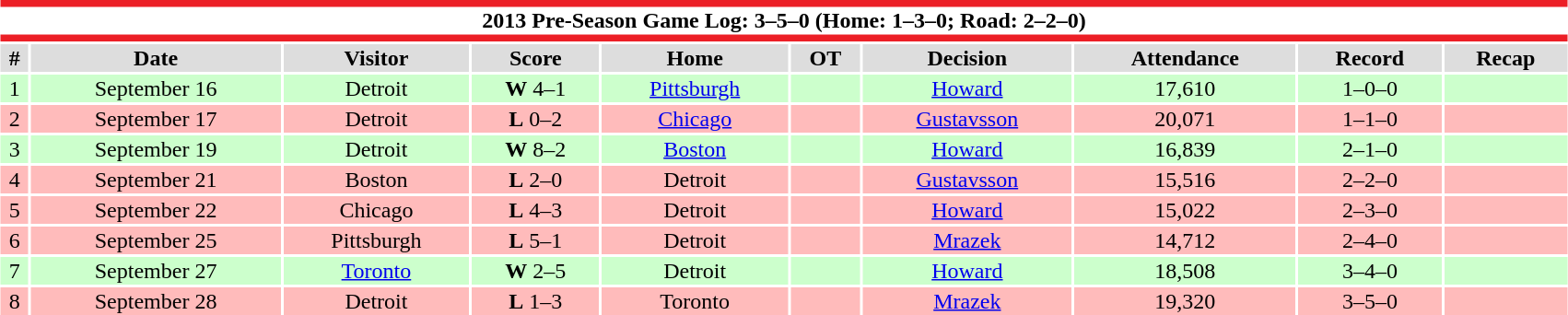<table class="toccolours collapsible collapsed"  style="width:90%; clear:both; margin:1.5em auto; text-align:center;">
<tr>
<th colspan=10 style="background:#fff; border-top:#EC1F26 5px solid; border-bottom:#EC1F26 5px solid;">2013 Pre-Season Game Log: 3–5–0 (Home: 1–3–0; Road: 2–2–0)</th>
</tr>
<tr style="text-align:center; background:#ddd;">
<th>#</th>
<th>Date</th>
<th>Visitor</th>
<th>Score</th>
<th>Home</th>
<th>OT</th>
<th>Decision</th>
<th>Attendance</th>
<th>Record</th>
<th>Recap</th>
</tr>
<tr align="center" bgcolor="#cfc">
<td>1</td>
<td>September 16</td>
<td>Detroit</td>
<td><strong>W</strong> 4–1</td>
<td><a href='#'>Pittsburgh</a></td>
<td></td>
<td><a href='#'>Howard</a></td>
<td>17,610</td>
<td>1–0–0</td>
<td></td>
</tr>
<tr align="center" bgcolor="#fbb">
<td>2</td>
<td>September 17</td>
<td>Detroit</td>
<td><strong>L</strong> 0–2</td>
<td><a href='#'>Chicago</a></td>
<td></td>
<td><a href='#'>Gustavsson</a></td>
<td>20,071</td>
<td>1–1–0</td>
<td></td>
</tr>
<tr align="center" bgcolor="#cfc">
<td>3</td>
<td>September 19</td>
<td>Detroit</td>
<td><strong>W</strong> 8–2</td>
<td><a href='#'>Boston</a></td>
<td></td>
<td><a href='#'>Howard</a></td>
<td>16,839</td>
<td>2–1–0</td>
<td></td>
</tr>
<tr align="center" bgcolor="#fbb">
<td>4</td>
<td>September 21</td>
<td>Boston</td>
<td><strong>L</strong> 2–0</td>
<td>Detroit</td>
<td></td>
<td><a href='#'>Gustavsson</a></td>
<td>15,516</td>
<td>2–2–0</td>
<td></td>
</tr>
<tr align="center" bgcolor="#fbb">
<td>5</td>
<td>September 22</td>
<td>Chicago</td>
<td><strong>L</strong> 4–3</td>
<td>Detroit</td>
<td></td>
<td><a href='#'>Howard</a></td>
<td>15,022</td>
<td>2–3–0</td>
<td></td>
</tr>
<tr align="center" bgcolor="#fbb">
<td>6</td>
<td>September 25</td>
<td>Pittsburgh</td>
<td><strong>L</strong> 5–1</td>
<td>Detroit</td>
<td></td>
<td><a href='#'>Mrazek</a></td>
<td>14,712</td>
<td>2–4–0</td>
<td></td>
</tr>
<tr align="center" bgcolor="#cfc">
<td>7</td>
<td>September 27</td>
<td><a href='#'>Toronto</a></td>
<td><strong>W</strong> 2–5</td>
<td>Detroit</td>
<td></td>
<td><a href='#'>Howard</a></td>
<td>18,508</td>
<td>3–4–0</td>
<td></td>
</tr>
<tr align="center" bgcolor="#fbb">
<td>8</td>
<td>September 28</td>
<td>Detroit</td>
<td><strong>L</strong> 1–3</td>
<td>Toronto</td>
<td></td>
<td><a href='#'>Mrazek</a></td>
<td>19,320</td>
<td>3–5–0</td>
<td></td>
</tr>
</table>
